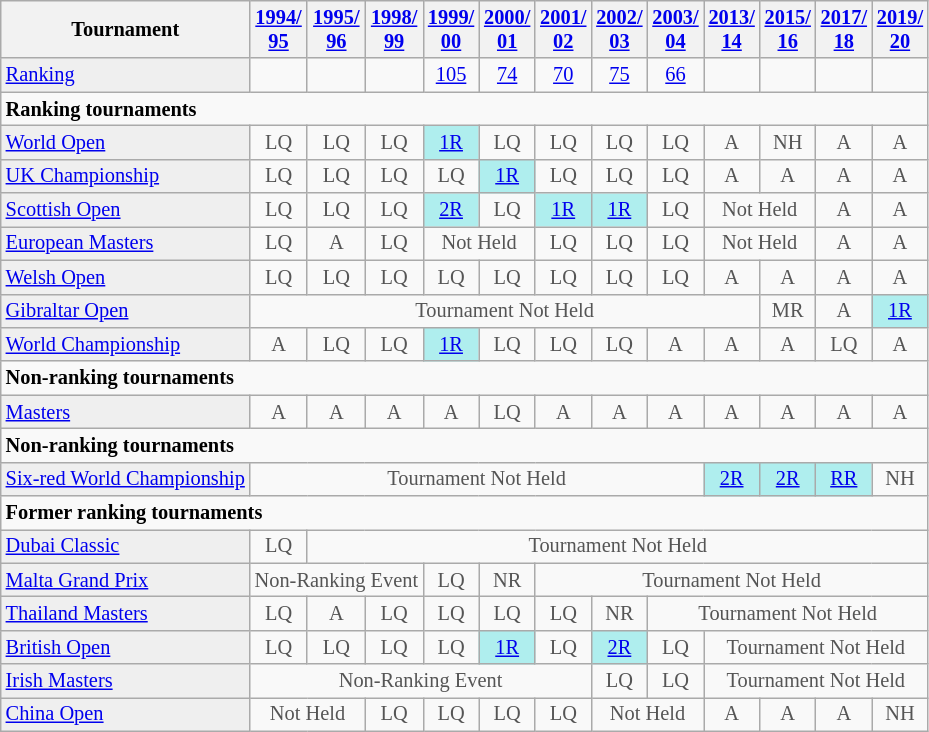<table class="wikitable" style="font-size:85%;">
<tr>
<th>Tournament</th>
<th><a href='#'>1994/<br>95</a></th>
<th><a href='#'>1995/<br>96</a></th>
<th><a href='#'>1998/<br>99</a></th>
<th><a href='#'>1999/<br>00</a></th>
<th><a href='#'>2000/<br>01</a></th>
<th><a href='#'>2001/<br>02</a></th>
<th><a href='#'>2002/<br>03</a></th>
<th><a href='#'>2003/<br>04</a></th>
<th><a href='#'>2013/<br>14</a></th>
<th><a href='#'>2015/<br>16</a></th>
<th><a href='#'>2017/<br>18</a></th>
<th><a href='#'>2019/<br>20</a></th>
</tr>
<tr>
<td style="background:#EFEFEF;"><a href='#'>Ranking</a></td>
<td align="center"></td>
<td style="text-align:center;"></td>
<td style="text-align:center;"></td>
<td style="text-align:center;"><a href='#'>105</a></td>
<td style="text-align:center;"><a href='#'>74</a></td>
<td style="text-align:center;"><a href='#'>70</a></td>
<td style="text-align:center;"><a href='#'>75</a></td>
<td style="text-align:center;"><a href='#'>66</a></td>
<td align="center"></td>
<td align="center"></td>
<td align="center"></td>
<td align="center"></td>
</tr>
<tr>
<td colspan="20"><strong>Ranking tournaments</strong></td>
</tr>
<tr>
<td style="background:#EFEFEF;"><a href='#'>World Open</a></td>
<td align="center" style="color:#555555;">LQ</td>
<td align="center" style="color:#555555;">LQ</td>
<td align="center" style="color:#555555;">LQ</td>
<td align="center" style="background:#afeeee;"><a href='#'>1R</a></td>
<td align="center" style="color:#555555;">LQ</td>
<td align="center" style="color:#555555;">LQ</td>
<td align="center" style="color:#555555;">LQ</td>
<td align="center" style="color:#555555;">LQ</td>
<td align="center" style="color:#555555;">A</td>
<td align="center" style="color:#555555;">NH</td>
<td align="center" style="color:#555555;">A</td>
<td align="center" style="color:#555555;">A</td>
</tr>
<tr>
<td style="background:#EFEFEF;"><a href='#'>UK Championship</a></td>
<td align="center" style="color:#555555;">LQ</td>
<td align="center" style="color:#555555;">LQ</td>
<td align="center" style="color:#555555;">LQ</td>
<td align="center" style="color:#555555;">LQ</td>
<td align="center" style="background:#afeeee;"><a href='#'>1R</a></td>
<td align="center" style="color:#555555;">LQ</td>
<td align="center" style="color:#555555;">LQ</td>
<td align="center" style="color:#555555;">LQ</td>
<td align="center" style="color:#555555;">A</td>
<td align="center" style="color:#555555;">A</td>
<td align="center" style="color:#555555;">A</td>
<td align="center" style="color:#555555;">A</td>
</tr>
<tr>
<td style="background:#EFEFEF;"><a href='#'>Scottish Open</a></td>
<td align="center" style="color:#555555;">LQ</td>
<td align="center" style="color:#555555;">LQ</td>
<td align="center" style="color:#555555;">LQ</td>
<td align="center" style="background:#afeeee;"><a href='#'>2R</a></td>
<td align="center" style="color:#555555;">LQ</td>
<td align="center" style="background:#afeeee;"><a href='#'>1R</a></td>
<td align="center" style="background:#afeeee;"><a href='#'>1R</a></td>
<td align="center" style="color:#555555;">LQ</td>
<td colspan="2" style="text-align:center; color:#555555;">Not Held</td>
<td align="center" style="color:#555555;">A</td>
<td align="center" style="color:#555555;">A</td>
</tr>
<tr>
<td style="background:#EFEFEF;"><a href='#'>European Masters</a></td>
<td align="center" style="color:#555555;">LQ</td>
<td align="center" style="color:#555555;">A</td>
<td align="center" style="color:#555555;">LQ</td>
<td colspan="2" style="text-align:center; color:#555555;">Not Held</td>
<td align="center" style="color:#555555;">LQ</td>
<td align="center" style="color:#555555;">LQ</td>
<td align="center" style="color:#555555;">LQ</td>
<td colspan="2" style="text-align:center; color:#555555;">Not Held</td>
<td align="center" style="color:#555555;">A</td>
<td align="center" style="color:#555555;">A</td>
</tr>
<tr>
<td style="background:#EFEFEF;"><a href='#'>Welsh Open</a></td>
<td align="center" style="color:#555555;">LQ</td>
<td align="center" style="color:#555555;">LQ</td>
<td align="center" style="color:#555555;">LQ</td>
<td align="center" style="color:#555555;">LQ</td>
<td align="center" style="color:#555555;">LQ</td>
<td align="center" style="color:#555555;">LQ</td>
<td align="center" style="color:#555555;">LQ</td>
<td align="center" style="color:#555555;">LQ</td>
<td align="center" style="color:#555555;">A</td>
<td align="center" style="color:#555555;">A</td>
<td align="center" style="color:#555555;">A</td>
<td align="center" style="color:#555555;">A</td>
</tr>
<tr>
<td style="background:#EFEFEF;"><a href='#'>Gibraltar Open</a></td>
<td colspan="9" style="text-align:center; color:#555555;">Tournament Not Held</td>
<td align="center" style="color:#555555;">MR</td>
<td align="center" style="color:#555555;">A</td>
<td align="center" style="background:#afeeee;"><a href='#'>1R</a></td>
</tr>
<tr>
<td style="background:#EFEFEF;"><a href='#'>World Championship</a></td>
<td align="center" style="color:#555555;">A</td>
<td align="center" style="color:#555555;">LQ</td>
<td align="center" style="color:#555555;">LQ</td>
<td align="center" style="background:#afeeee;"><a href='#'>1R</a></td>
<td align="center" style="color:#555555;">LQ</td>
<td align="center" style="color:#555555;">LQ</td>
<td align="center" style="color:#555555;">LQ</td>
<td align="center" style="color:#555555;">A</td>
<td align="center" style="color:#555555;">A</td>
<td align="center" style="color:#555555;">A</td>
<td align="center" style="color:#555555;">LQ</td>
<td align="center" style="color:#555555;">A</td>
</tr>
<tr>
<td colspan="20"><strong>Non-ranking tournaments</strong></td>
</tr>
<tr>
<td style="background:#EFEFEF;"><a href='#'>Masters</a></td>
<td align="center" style="color:#555555;">A</td>
<td align="center" style="color:#555555;">A</td>
<td align="center" style="color:#555555;">A</td>
<td align="center" style="color:#555555;">A</td>
<td align="center" style="color:#555555;">LQ</td>
<td align="center" style="color:#555555;">A</td>
<td align="center" style="color:#555555;">A</td>
<td align="center" style="color:#555555;">A</td>
<td align="center" style="color:#555555;">A</td>
<td align="center" style="color:#555555;">A</td>
<td align="center" style="color:#555555;">A</td>
<td align="center" style="color:#555555;">A</td>
</tr>
<tr>
<td colspan="20"><strong>Non-ranking tournaments</strong></td>
</tr>
<tr>
<td style="background:#EFEFEF;"><a href='#'>Six-red World Championship</a></td>
<td colspan="8" style="text-align:center; color:#555555;">Tournament Not Held</td>
<td align="center" style="background:#afeeee;"><a href='#'>2R</a></td>
<td align="center" style="background:#afeeee;"><a href='#'>2R</a></td>
<td align="center" style="background:#afeeee;"><a href='#'>RR</a></td>
<td align="center" style="color:#555555;">NH</td>
</tr>
<tr>
<td colspan="20"><strong>Former ranking tournaments</strong></td>
</tr>
<tr>
<td style="background:#EFEFEF;"><a href='#'>Dubai Classic</a></td>
<td align="center" style="color:#555555;">LQ</td>
<td colspan="11" style="text-align:center; color:#555555;">Tournament Not Held</td>
</tr>
<tr>
<td style="background:#EFEFEF;"><a href='#'>Malta Grand Prix</a></td>
<td colspan="3" style="text-align:center; color:#555555;">Non-Ranking Event</td>
<td align="center" style="color:#555555;">LQ</td>
<td align="center" style="color:#555555;">NR</td>
<td colspan="7" style="text-align:center; color:#555555;">Tournament Not Held</td>
</tr>
<tr>
<td style="background:#EFEFEF;"><a href='#'>Thailand Masters</a></td>
<td align="center" style="color:#555555;">LQ</td>
<td align="center" style="color:#555555;">A</td>
<td align="center" style="color:#555555;">LQ</td>
<td align="center" style="color:#555555;">LQ</td>
<td align="center" style="color:#555555;">LQ</td>
<td align="center" style="color:#555555;">LQ</td>
<td align="center" style="color:#555555;">NR</td>
<td colspan="5" style="text-align:center; color:#555555;">Tournament Not Held</td>
</tr>
<tr>
<td style="background:#EFEFEF;"><a href='#'>British Open</a></td>
<td align="center" style="color:#555555;">LQ</td>
<td align="center" style="color:#555555;">LQ</td>
<td align="center" style="color:#555555;">LQ</td>
<td align="center" style="color:#555555;">LQ</td>
<td align="center" style="background:#afeeee;"><a href='#'>1R</a></td>
<td align="center" style="color:#555555;">LQ</td>
<td align="center" style="background:#afeeee;"><a href='#'>2R</a></td>
<td align="center" style="color:#555555;">LQ</td>
<td colspan="4" style="text-align:center; color:#555555;">Tournament Not Held</td>
</tr>
<tr>
<td style="background:#EFEFEF;"><a href='#'>Irish Masters</a></td>
<td colspan="6" style="text-align:center; color:#555555;">Non-Ranking Event</td>
<td align="center" style="color:#555555;">LQ</td>
<td align="center" style="color:#555555;">LQ</td>
<td colspan="4" style="text-align:center; color:#555555;">Tournament Not Held</td>
</tr>
<tr>
<td style="background:#EFEFEF;"><a href='#'>China Open</a></td>
<td colspan="2" style="text-align:center; color:#555555;">Not Held</td>
<td align="center" style="color:#555555;">LQ</td>
<td align="center" style="color:#555555;">LQ</td>
<td align="center" style="color:#555555;">LQ</td>
<td align="center" style="color:#555555;">LQ</td>
<td colspan="2" style="text-align:center; color:#555555;">Not Held</td>
<td align="center" style="color:#555555;">A</td>
<td align="center" style="color:#555555;">A</td>
<td align="center" style="color:#555555;">A</td>
<td align="center" style="color:#555555;">NH</td>
</tr>
</table>
